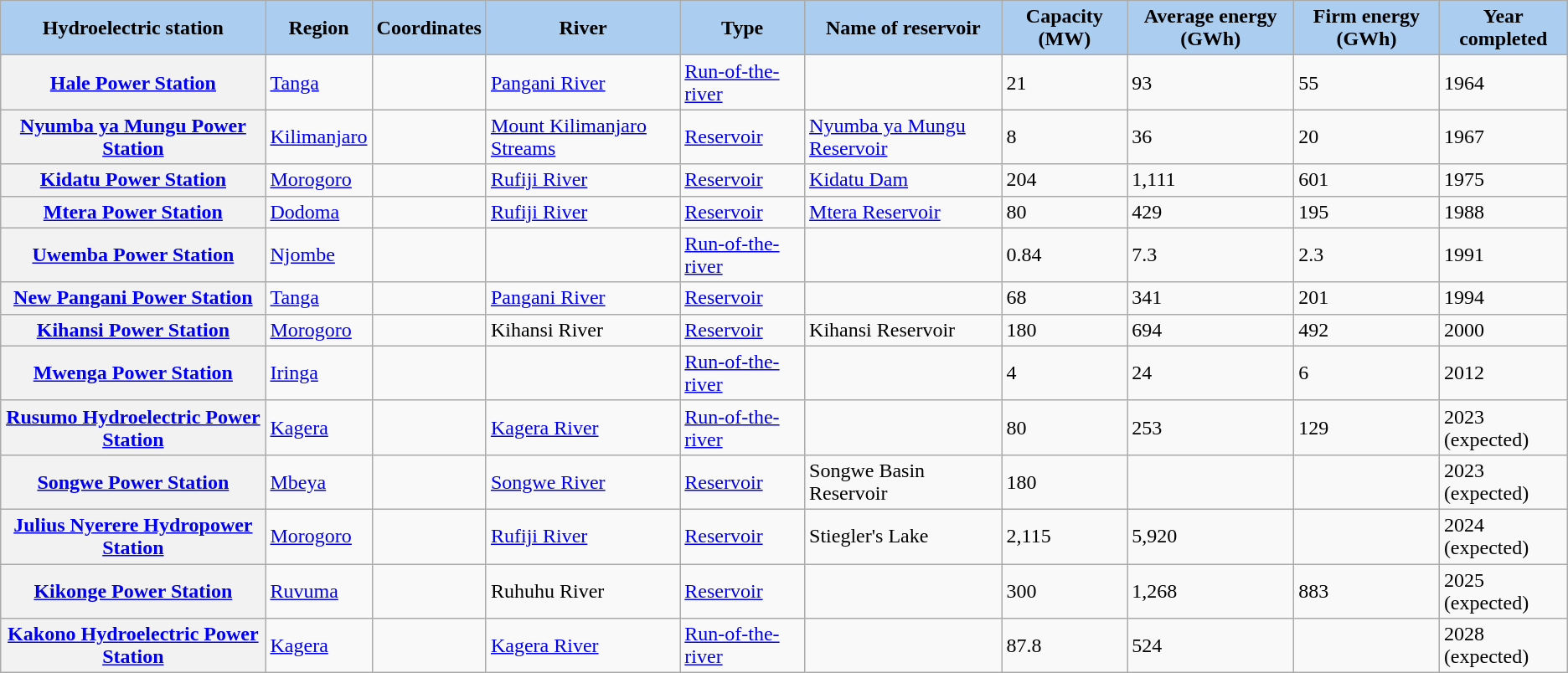<table class="wikitable sortable">
<tr>
<th style="background-color:#ABCDEF;">Hydroelectric station</th>
<th style="background-color:#ABCDEF;">Region</th>
<th style="background-color:#ABCDEF;">Coordinates</th>
<th style="background-color:#ABCDEF;">River</th>
<th style="background-color:#ABCDEF;">Type</th>
<th style="background-color:#ABCDEF;">Name of reservoir</th>
<th style="background-color:#ABCDEF;">Capacity (MW)</th>
<th style="background-color:#ABCDEF;">Average energy (GWh)</th>
<th style="background-color:#ABCDEF;">Firm energy (GWh)</th>
<th style="background-color:#ABCDEF;">Year completed</th>
</tr>
<tr>
<th><a href='#'>Hale Power Station</a></th>
<td><a href='#'>Tanga</a></td>
<td><small></small></td>
<td><a href='#'>Pangani River</a></td>
<td><a href='#'>Run-of-the-river</a></td>
<td></td>
<td>21</td>
<td>93</td>
<td>55</td>
<td>1964</td>
</tr>
<tr>
<th><a href='#'>Nyumba ya Mungu Power Station</a></th>
<td><a href='#'>Kilimanjaro</a></td>
<td><small></small></td>
<td><a href='#'>Mount Kilimanjaro Streams</a></td>
<td><a href='#'>Reservoir</a></td>
<td><a href='#'>Nyumba ya Mungu Reservoir</a></td>
<td>8</td>
<td>36</td>
<td>20</td>
<td>1967</td>
</tr>
<tr>
<th><a href='#'>Kidatu Power Station</a></th>
<td><a href='#'>Morogoro</a></td>
<td><small></small></td>
<td><a href='#'>Rufiji River</a></td>
<td><a href='#'>Reservoir</a></td>
<td><a href='#'>Kidatu Dam</a></td>
<td>204</td>
<td>1,111</td>
<td>601</td>
<td>1975</td>
</tr>
<tr>
<th><a href='#'>Mtera Power Station</a></th>
<td><a href='#'>Dodoma</a></td>
<td><small></small></td>
<td><a href='#'>Rufiji River</a></td>
<td><a href='#'>Reservoir</a></td>
<td><a href='#'>Mtera Reservoir</a></td>
<td>80</td>
<td>429</td>
<td>195</td>
<td>1988</td>
</tr>
<tr>
<th><a href='#'>Uwemba Power Station</a></th>
<td><a href='#'>Njombe</a></td>
<td><small></small></td>
<td></td>
<td><a href='#'>Run-of-the-river</a></td>
<td></td>
<td>0.84</td>
<td>7.3</td>
<td>2.3</td>
<td>1991</td>
</tr>
<tr>
<th><a href='#'>New Pangani Power Station</a></th>
<td><a href='#'>Tanga</a></td>
<td><small></small></td>
<td><a href='#'>Pangani River</a></td>
<td><a href='#'>Reservoir</a></td>
<td></td>
<td>68</td>
<td>341</td>
<td>201</td>
<td>1994</td>
</tr>
<tr>
<th><a href='#'>Kihansi Power Station</a></th>
<td><a href='#'>Morogoro</a></td>
<td><small></small></td>
<td>Kihansi River</td>
<td><a href='#'>Reservoir</a></td>
<td>Kihansi Reservoir</td>
<td>180</td>
<td>694</td>
<td>492</td>
<td>2000</td>
</tr>
<tr>
<th><a href='#'>Mwenga Power Station</a></th>
<td><a href='#'>Iringa</a></td>
<td><small></small></td>
<td></td>
<td><a href='#'>Run-of-the-river</a></td>
<td></td>
<td>4</td>
<td>24</td>
<td>6</td>
<td>2012</td>
</tr>
<tr>
<th><a href='#'>Rusumo Hydroelectric Power Station</a></th>
<td><a href='#'>Kagera</a></td>
<td><small></small></td>
<td><a href='#'>Kagera River</a></td>
<td><a href='#'>Run-of-the-river</a></td>
<td></td>
<td>80</td>
<td>253</td>
<td>129</td>
<td>2023 (expected)</td>
</tr>
<tr>
<th><a href='#'>Songwe Power Station</a></th>
<td><a href='#'>Mbeya</a></td>
<td><small></small></td>
<td><a href='#'>Songwe River</a></td>
<td><a href='#'>Reservoir</a></td>
<td>Songwe Basin Reservoir</td>
<td>180</td>
<td></td>
<td></td>
<td>2023 (expected)</td>
</tr>
<tr>
<th><a href='#'>Julius Nyerere Hydropower Station</a></th>
<td><a href='#'>Morogoro</a></td>
<td><small></small></td>
<td><a href='#'>Rufiji River</a></td>
<td><a href='#'>Reservoir</a></td>
<td>Stiegler's Lake</td>
<td>2,115</td>
<td>5,920</td>
<td></td>
<td>2024 (expected)</td>
</tr>
<tr>
<th><a href='#'>Kikonge Power Station</a></th>
<td><a href='#'>Ruvuma</a></td>
<td><small></small></td>
<td>Ruhuhu River</td>
<td><a href='#'>Reservoir</a></td>
<td></td>
<td>300</td>
<td>1,268</td>
<td>883</td>
<td>2025 (expected)</td>
</tr>
<tr>
<th><a href='#'>Kakono Hydroelectric Power Station</a></th>
<td><a href='#'>Kagera</a></td>
<td><small></small></td>
<td><a href='#'>Kagera River</a></td>
<td><a href='#'>Run-of-the-river</a></td>
<td></td>
<td>87.8</td>
<td>524</td>
<td></td>
<td>2028 (expected)</td>
</tr>
</table>
